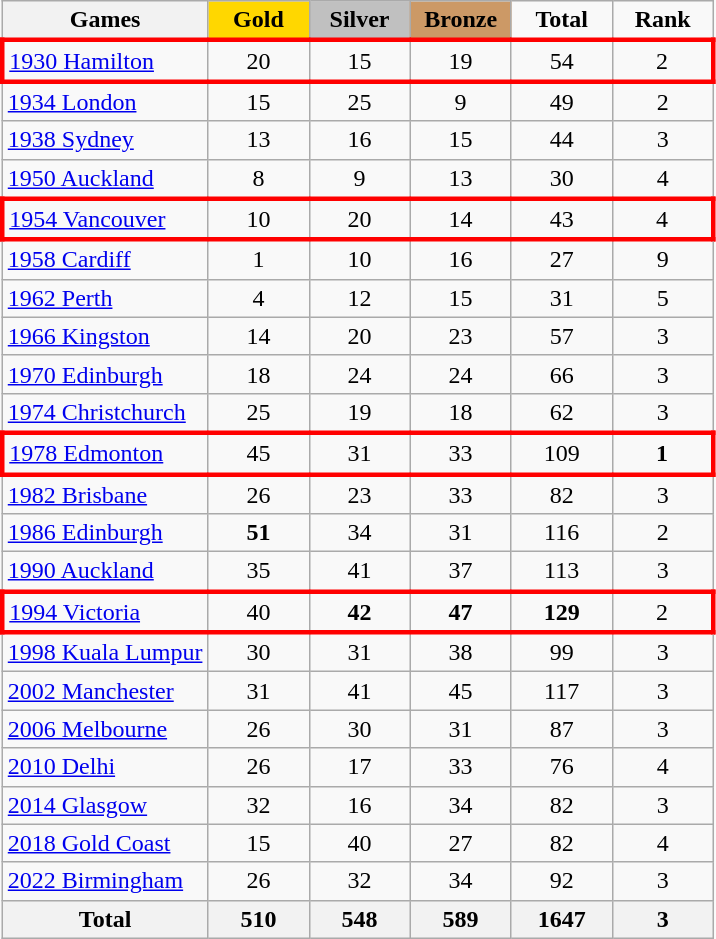<table class="wikitable" style="text-align:center">
<tr>
<th>Games</th>
<td width=60 bgcolor=gold><strong>Gold</strong></td>
<td width=60 bgcolor=silver><strong>Silver</strong></td>
<td width=60 bgcolor=cc9966><strong>Bronze</strong></td>
<td width=60><strong>Total</strong></td>
<td width=60><strong>Rank</strong></td>
</tr>
<tr style="border: 3px solid red">
<td align=left> <a href='#'>1930 Hamilton</a></td>
<td>20</td>
<td>15</td>
<td>19</td>
<td>54</td>
<td>2</td>
</tr>
<tr>
<td align=left> <a href='#'>1934 London</a></td>
<td>15</td>
<td>25</td>
<td>9</td>
<td>49</td>
<td>2</td>
</tr>
<tr>
<td align=left> <a href='#'>1938 Sydney</a></td>
<td>13</td>
<td>16</td>
<td>15</td>
<td>44</td>
<td>3</td>
</tr>
<tr>
<td align=left> <a href='#'>1950 Auckland</a></td>
<td>8</td>
<td>9</td>
<td>13</td>
<td>30</td>
<td>4</td>
</tr>
<tr style="border: 3px solid red">
<td align=left> <a href='#'>1954 Vancouver</a></td>
<td>10</td>
<td>20</td>
<td>14</td>
<td>43</td>
<td>4</td>
</tr>
<tr>
<td align=left> <a href='#'>1958 Cardiff</a></td>
<td>1</td>
<td>10</td>
<td>16</td>
<td>27</td>
<td>9</td>
</tr>
<tr>
<td align=left> <a href='#'>1962 Perth</a></td>
<td>4</td>
<td>12</td>
<td>15</td>
<td>31</td>
<td>5</td>
</tr>
<tr>
<td align=left> <a href='#'>1966 Kingston</a></td>
<td>14</td>
<td>20</td>
<td>23</td>
<td>57</td>
<td>3</td>
</tr>
<tr>
<td align=left> <a href='#'>1970 Edinburgh</a></td>
<td>18</td>
<td>24</td>
<td>24</td>
<td>66</td>
<td>3</td>
</tr>
<tr>
<td align=left> <a href='#'>1974 Christchurch</a></td>
<td>25</td>
<td>19</td>
<td>18</td>
<td>62</td>
<td>3</td>
</tr>
<tr style="border: 3px solid red">
<td align=left> <a href='#'>1978 Edmonton</a></td>
<td>45</td>
<td>31</td>
<td>33</td>
<td>109</td>
<td><strong>1</strong></td>
</tr>
<tr>
<td align=left> <a href='#'>1982 Brisbane</a></td>
<td>26</td>
<td>23</td>
<td>33</td>
<td>82</td>
<td>3</td>
</tr>
<tr>
<td align=left> <a href='#'>1986 Edinburgh</a></td>
<td><strong>51</strong></td>
<td>34</td>
<td>31</td>
<td>116</td>
<td>2</td>
</tr>
<tr>
<td align=left> <a href='#'>1990 Auckland</a></td>
<td>35</td>
<td>41</td>
<td>37</td>
<td>113</td>
<td>3</td>
</tr>
<tr style="border: 3px solid red">
<td align=left> <a href='#'>1994 Victoria</a></td>
<td>40</td>
<td><strong>42</strong></td>
<td><strong>47</strong></td>
<td><strong>129</strong></td>
<td>2</td>
</tr>
<tr>
<td align=left> <a href='#'>1998 Kuala Lumpur</a></td>
<td>30</td>
<td>31</td>
<td>38</td>
<td>99</td>
<td>3</td>
</tr>
<tr>
<td align=left> <a href='#'>2002 Manchester</a></td>
<td>31</td>
<td>41</td>
<td>45</td>
<td>117</td>
<td>3</td>
</tr>
<tr>
<td align=left> <a href='#'>2006 Melbourne</a></td>
<td>26</td>
<td>30</td>
<td>31</td>
<td>87</td>
<td>3</td>
</tr>
<tr>
<td align=left> <a href='#'>2010 Delhi</a></td>
<td>26</td>
<td>17</td>
<td>33</td>
<td>76</td>
<td>4</td>
</tr>
<tr>
<td align=left> <a href='#'>2014 Glasgow</a></td>
<td>32</td>
<td>16</td>
<td>34</td>
<td>82</td>
<td>3</td>
</tr>
<tr>
<td align=left> <a href='#'>2018 Gold Coast</a></td>
<td>15</td>
<td>40</td>
<td>27</td>
<td>82</td>
<td>4</td>
</tr>
<tr>
<td align=left> <a href='#'>2022 Birmingham</a></td>
<td>26</td>
<td>32</td>
<td>34</td>
<td>92</td>
<td>3</td>
</tr>
<tr>
<th>Total</th>
<th>510</th>
<th>548</th>
<th>589</th>
<th>1647</th>
<th>3</th>
</tr>
</table>
